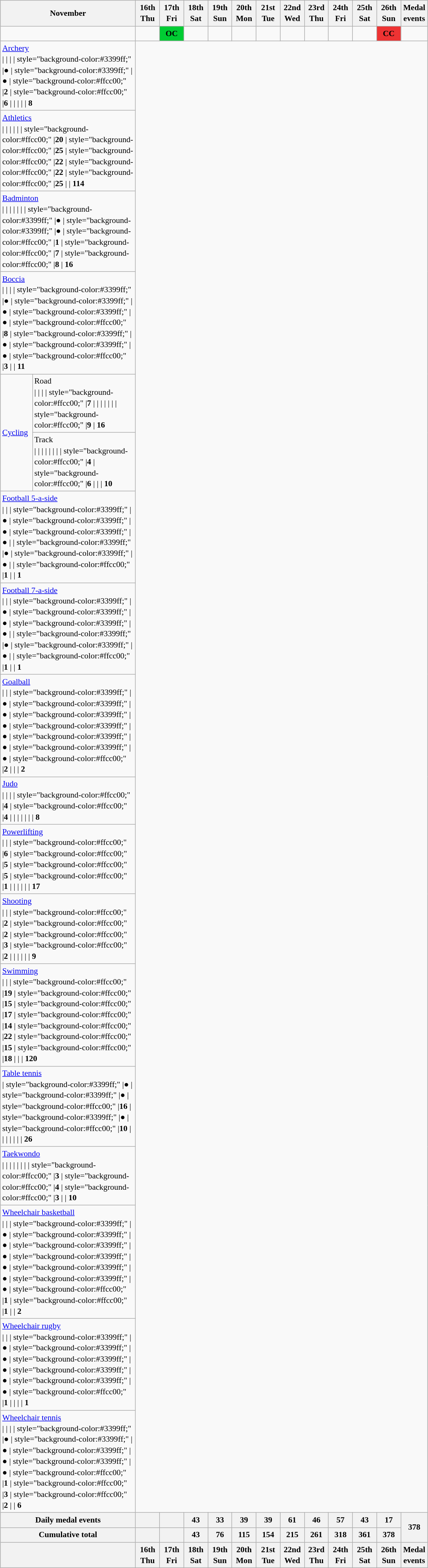<table class="wikitable" style="margin:0.5em auto; font-size:90%; line-height:1.35em; width:60%;">
<tr>
<th colspan=2>November</th>
<th style="width:2.5em">16th<br>Thu</th>
<th style="width:2.5em">17th<br>Fri</th>
<th style="width:2.5em">18th<br>Sat</th>
<th style="width:2.5em">19th<br>Sun</th>
<th style="width:2.5em">20th<br>Mon</th>
<th style="width:2.5em">21st<br>Tue</th>
<th style="width:2.5em">22nd<br>Wed</th>
<th style="width:2.5em">23rd<br>Thu</th>
<th style="width:2.5em">24th<br>Fri</th>
<th style="width:2.5em">25th<br>Sat</th>
<th style="width:2.5em">26th<br>Sun</th>
<th>Medal events</th>
</tr>
<tr>
<td colspan=2></td>
<td></td>
<td style="background:#0c3; text-align:center;"><strong>OC</strong></td>
<td></td>
<td></td>
<td></td>
<td></td>
<td></td>
<td></td>
<td></td>
<td></td>
<td style="background:#e33; text-align:center;"><strong>CC</strong></td>
<td></td>
</tr>
<tr style="text-align:center;">
<td colspan="2" style="text-align:left;"> <a href='#'>Archery</a><br>|
|
|
| style="background-color:#3399ff;" |●
| style="background-color:#3399ff;" |●
| style="background-color:#ffcc00;" |<strong>2</strong>
| style="background-color:#ffcc00;" |<strong>6</strong>
|
|
|
|
| <strong>8</strong></td>
</tr>
<tr style="text-align:center;">
<td style="text-align:left;" colspan=2> <a href='#'>Athletics</a><br>| 
| 
|
|
|
| style="background-color:#ffcc00;" |<strong>20</strong>
| style="background-color:#ffcc00;" |<strong>25</strong>
| style="background-color:#ffcc00;" |<strong>22</strong>
| style="background-color:#ffcc00;" |<strong>22</strong>
| style="background-color:#ffcc00;" |<strong>25</strong>
|
| <strong>114</strong></td>
</tr>
<tr style="text-align:center;">
<td style="text-align:left;" colspan=2> <a href='#'>Badminton</a><br>| 
| 
| 
| 
| 
| 
| style="background-color:#3399ff;" |●
| style="background-color:#3399ff;" |●
| style="background-color:#ffcc00;" |<strong>1</strong>
| style="background-color:#ffcc00;" |<strong>7</strong>
| style="background-color:#ffcc00;" |<strong>8</strong>
| <strong>16</strong></td>
</tr>
<tr style="text-align:center;">
<td style="text-align:left;" colspan=2> <a href='#'>Boccia</a><br>| 
| 
| 
| style="background-color:#3399ff;" |● 
| style="background-color:#3399ff;" |● 
| style="background-color:#3399ff;" |● 
| style="background-color:#ffcc00;" |<strong>8</strong>
| style="background-color:#3399ff;" |●
| style="background-color:#3399ff;" |●
| style="background-color:#ffcc00;" |<strong>3</strong>
|
| <strong>11</strong></td>
</tr>
<tr style="text-align:center;">
<td style="text-align:left;" rowspan=2><a href='#'>Cycling</a></td>
<td style="text-align:left;"> Road<br>| 
| 
| 
| style="background-color:#ffcc00;" |<strong>7</strong>
| 
| 
| 
| 
| 
|
| style="background-color:#ffcc00;" |<strong>9</strong>
| <strong>16</strong></td>
</tr>
<tr style="text-align:center;">
<td style="text-align:left;"> Track<br>| 
| 
| 
| 
|
| 
| 
| style="background-color:#ffcc00;" |<strong>4</strong>
| style="background-color:#ffcc00;" |<strong>6</strong>
|
| 
| <strong>10</strong></td>
</tr>
<tr style="text-align:center;">
<td style="text-align:left;" colspan=2> <a href='#'>Football 5-a-side</a><br>| 
| 
| style="background-color:#3399ff;" |●
| style="background-color:#3399ff;" |●
| style="background-color:#3399ff;" |●
| 
| style="background-color:#3399ff;" |●
| style="background-color:#3399ff;" |●
|
| style="background-color:#ffcc00;" |<strong>1</strong>
|
| <strong>1</strong></td>
</tr>
<tr style="text-align:center;">
<td style="text-align:left;" colspan=2> <a href='#'>Football 7-a-side</a><br>| 
| 
| style="background-color:#3399ff;" |●
| style="background-color:#3399ff;" |●
| style="background-color:#3399ff;" |●
| 
| style="background-color:#3399ff;" |●
| style="background-color:#3399ff;" |●
| 
| style="background-color:#ffcc00;" |<strong>1</strong>
|
| <strong>1</strong></td>
</tr>
<tr style="text-align:center;">
<td style="text-align:left;" colspan=2> <a href='#'>Goalball</a><br>| 
|  
| style="background-color:#3399ff;" |●
| style="background-color:#3399ff;" |●
| style="background-color:#3399ff;" |●
| style="background-color:#3399ff;" |●
| style="background-color:#3399ff;" |●
| style="background-color:#3399ff;" |●
| style="background-color:#ffcc00;" |<strong>2</strong>
|
|
| <strong>2</strong></td>
</tr>
<tr style="text-align:center;">
<td style="text-align:left;" colspan=2> <a href='#'>Judo</a><br>| 
| 
|
| style="background-color:#ffcc00;" |<strong>4</strong>
| style="background-color:#ffcc00;" |<strong>4</strong> 
| 
| 
| 
| 
|
|
| <strong>8</strong></td>
</tr>
<tr style="text-align:center;">
<td style="text-align:left;" colspan=2> <a href='#'>Powerlifting</a><br>| 
| 
| style="background-color:#ffcc00;" |<strong>6</strong>
| style="background-color:#ffcc00;" |<strong>5</strong>
| style="background-color:#ffcc00;" |<strong>5</strong>
| style="background-color:#ffcc00;" |<strong>1</strong>
| 
|
|
|
|
| <strong>17</strong></td>
</tr>
<tr style="text-align:center;">
<td style="text-align:left;" colspan=2> <a href='#'>Shooting</a><br>| 
| 
| style="background-color:#ffcc00;" |<strong>2</strong>
| style="background-color:#ffcc00;" |<strong>2</strong>
| style="background-color:#ffcc00;" |<strong>3</strong>
| style="background-color:#ffcc00;" |<strong>2</strong>
| 
| 
| 
| 
|
| <strong>9</strong></td>
</tr>
<tr style="text-align:center;">
<td style="text-align:left;" colspan=2> <a href='#'>Swimming</a><br>| 
| 
| style="background-color:#ffcc00;" |<strong>19</strong>
| style="background-color:#ffcc00;" |<strong>15</strong>
| style="background-color:#ffcc00;" |<strong>17</strong>
| style="background-color:#ffcc00;" |<strong>14</strong>
| style="background-color:#ffcc00;" |<strong>22</strong>
| style="background-color:#ffcc00;" |<strong>15</strong>
| style="background-color:#ffcc00;" |<strong>18</strong>
|
|
| <strong>120</strong></td>
</tr>
<tr style="text-align:center;">
<td style="text-align:left;" colspan=2> <a href='#'>Table tennis</a><br>| style="background-color:#3399ff;" |●
| style="background-color:#3399ff;" |●
| style="background-color:#ffcc00;" |<strong>16</strong>
| style="background-color:#3399ff;" |●
| style="background-color:#ffcc00;" |<strong>10</strong>
|
| 
| 
| 
|
|
| <strong>26</strong></td>
</tr>
<tr style="text-align:center;">
<td style="text-align:left;" colspan=2> <a href='#'>Taekwondo</a><br>| 
| 
| 
| 
| 
| 
| 
| style="background-color:#ffcc00;" |<strong>3</strong>
| style="background-color:#ffcc00;" |<strong>4</strong>
| style="background-color:#ffcc00;" |<strong>3</strong>
|
| <strong>10</strong></td>
</tr>
<tr style="text-align:center;">
<td style="text-align:left;" colspan=2> <a href='#'>Wheelchair basketball</a><br>| 
| 
| style="background-color:#3399ff;" |●
| style="background-color:#3399ff;" |●
| style="background-color:#3399ff;" |●
| style="background-color:#3399ff;" |●
| style="background-color:#3399ff;" |●
| style="background-color:#3399ff;" |●
| style="background-color:#ffcc00;" |<strong>1</strong>
| style="background-color:#ffcc00;" |<strong>1</strong>
|
| <strong>2</strong></td>
</tr>
<tr style="text-align:center;">
<td style="text-align:left;" colspan=2> <a href='#'>Wheelchair rugby</a><br>| 
|
| style="background-color:#3399ff;" |●
| style="background-color:#3399ff;" |●
| style="background-color:#3399ff;" |●
| style="background-color:#3399ff;" |●
| style="background-color:#3399ff;" |●
| style="background-color:#ffcc00;" |<strong>1</strong>
|
|
|
| <strong>1</strong></td>
</tr>
<tr style="text-align:center;">
<td style="text-align:left;" colspan=2> <a href='#'>Wheelchair tennis</a><br>| 
| 
| 
| style="background-color:#3399ff;" |●
| style="background-color:#3399ff;" |●
| style="background-color:#3399ff;" |●
| style="background-color:#3399ff;" |●
| style="background-color:#ffcc00;" |<strong>1</strong>
| style="background-color:#ffcc00;" |<strong>3</strong>
| style="background-color:#ffcc00;" |<strong>2</strong>
|
| <strong>6</strong></td>
</tr>
<tr>
<th colspan=2>Daily medal events</th>
<th></th>
<th></th>
<th>43</th>
<th>33</th>
<th>39</th>
<th>39</th>
<th>61</th>
<th>46</th>
<th>57</th>
<th>43</th>
<th>17</th>
<th rowspan=2>378</th>
</tr>
<tr>
<th colspan=2>Cumulative total</th>
<th></th>
<th></th>
<th>43</th>
<th>76</th>
<th>115</th>
<th>154</th>
<th>215</th>
<th>261</th>
<th>318</th>
<th>361</th>
<th>378</th>
</tr>
<tr>
<th colspan=2></th>
<th>16th<br>Thu</th>
<th>17th<br>Fri</th>
<th>18th<br>Sat</th>
<th>19th<br>Sun</th>
<th>20th<br>Mon</th>
<th>21st<br>Tue</th>
<th>22nd<br>Wed</th>
<th>23rd<br>Thu</th>
<th>24th<br>Fri</th>
<th>25th<br>Sat</th>
<th>26th<br>Sun</th>
<th>Medal events</th>
</tr>
</table>
